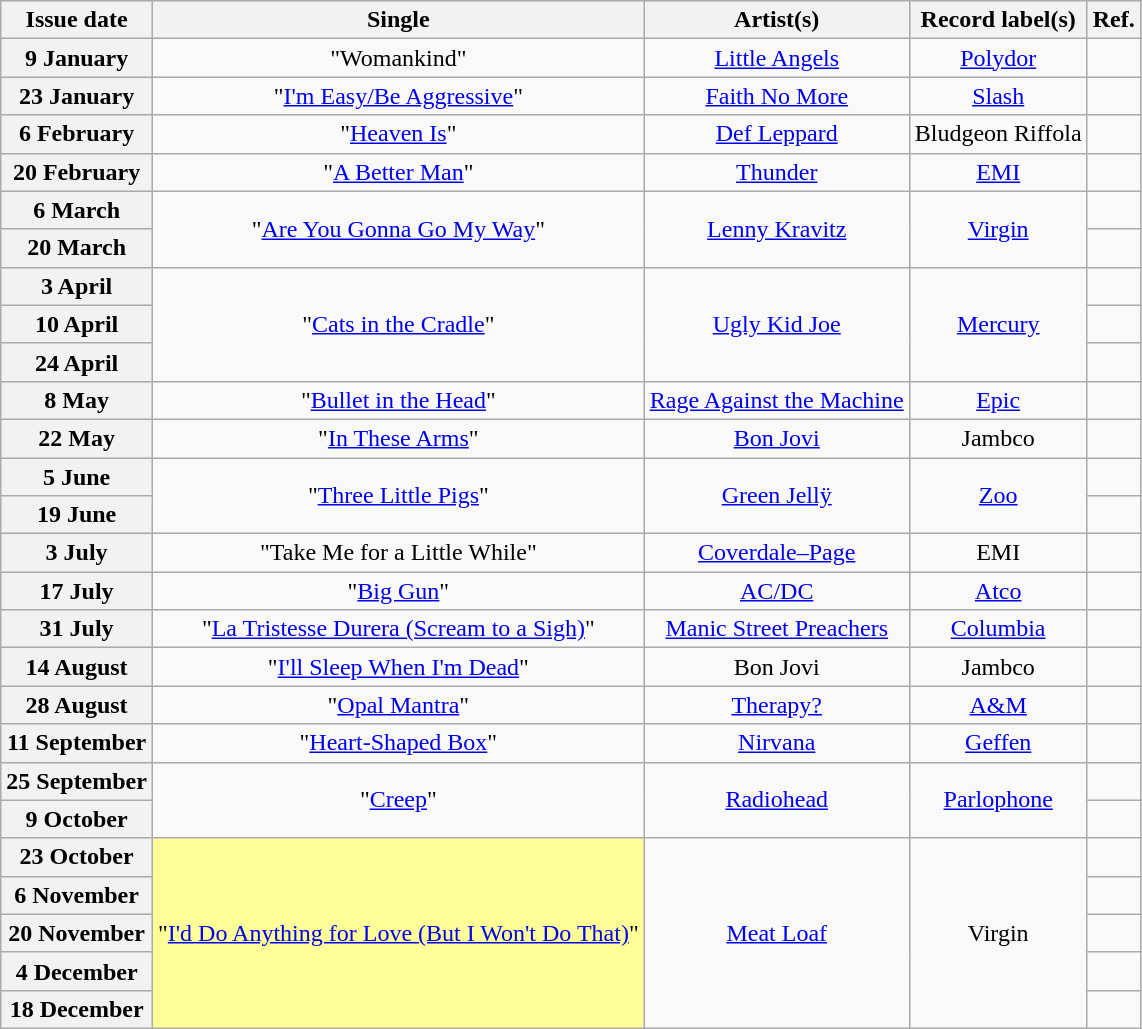<table class="wikitable plainrowheaders" style="text-align:center">
<tr>
<th scope="col">Issue date</th>
<th scope="col">Single</th>
<th scope="col">Artist(s)</th>
<th scope="col">Record label(s)</th>
<th scope="col">Ref.</th>
</tr>
<tr>
<th scope="row">9 January</th>
<td>"Womankind"</td>
<td><a href='#'>Little Angels</a></td>
<td><a href='#'>Polydor</a></td>
<td></td>
</tr>
<tr>
<th scope="row">23 January</th>
<td>"<a href='#'>I'm Easy/Be Aggressive</a>"</td>
<td><a href='#'>Faith No More</a></td>
<td><a href='#'>Slash</a></td>
<td></td>
</tr>
<tr>
<th scope="row">6 February</th>
<td>"<a href='#'>Heaven Is</a>"</td>
<td><a href='#'>Def Leppard</a></td>
<td>Bludgeon Riffola</td>
<td></td>
</tr>
<tr>
<th scope="row">20 February</th>
<td>"<a href='#'>A Better Man</a>"</td>
<td><a href='#'>Thunder</a></td>
<td><a href='#'>EMI</a></td>
<td></td>
</tr>
<tr>
<th scope="row">6 March</th>
<td rowspan="2">"<a href='#'>Are You Gonna Go My Way</a>"</td>
<td rowspan="2"><a href='#'>Lenny Kravitz</a></td>
<td rowspan="2"><a href='#'>Virgin</a></td>
<td></td>
</tr>
<tr>
<th scope="row">20 March</th>
<td></td>
</tr>
<tr>
<th scope="row">3 April</th>
<td rowspan="3">"<a href='#'>Cats in the Cradle</a>"</td>
<td rowspan="3"><a href='#'>Ugly Kid Joe</a></td>
<td rowspan="3"><a href='#'>Mercury</a></td>
<td></td>
</tr>
<tr>
<th scope="row">10 April</th>
<td></td>
</tr>
<tr>
<th scope="row">24 April</th>
<td></td>
</tr>
<tr>
<th scope="row">8 May</th>
<td>"<a href='#'>Bullet in the Head</a>"</td>
<td><a href='#'>Rage Against the Machine</a></td>
<td><a href='#'>Epic</a></td>
<td></td>
</tr>
<tr>
<th scope="row">22 May</th>
<td>"<a href='#'>In These Arms</a>"</td>
<td><a href='#'>Bon Jovi</a></td>
<td>Jambco</td>
<td></td>
</tr>
<tr>
<th scope="row">5 June</th>
<td rowspan="2">"<a href='#'>Three Little Pigs</a>"</td>
<td rowspan="2"><a href='#'>Green Jellÿ</a></td>
<td rowspan="2"><a href='#'>Zoo</a></td>
<td></td>
</tr>
<tr>
<th scope="row">19 June</th>
<td></td>
</tr>
<tr>
<th scope="row">3 July</th>
<td>"Take Me for a Little While"</td>
<td><a href='#'>Coverdale–Page</a></td>
<td>EMI</td>
<td></td>
</tr>
<tr>
<th scope="row">17 July</th>
<td>"<a href='#'>Big Gun</a>"</td>
<td><a href='#'>AC/DC</a></td>
<td><a href='#'>Atco</a></td>
<td></td>
</tr>
<tr>
<th scope="row">31 July</th>
<td>"<a href='#'>La Tristesse Durera (Scream to a Sigh)</a>"</td>
<td><a href='#'>Manic Street Preachers</a></td>
<td><a href='#'>Columbia</a></td>
<td></td>
</tr>
<tr>
<th scope="row">14 August</th>
<td>"<a href='#'>I'll Sleep When I'm Dead</a>"</td>
<td>Bon Jovi</td>
<td>Jambco</td>
<td></td>
</tr>
<tr>
<th scope="row">28 August</th>
<td>"<a href='#'>Opal Mantra</a>"</td>
<td><a href='#'>Therapy?</a></td>
<td><a href='#'>A&M</a></td>
<td></td>
</tr>
<tr>
<th scope="row">11 September</th>
<td>"<a href='#'>Heart-Shaped Box</a>"</td>
<td><a href='#'>Nirvana</a></td>
<td><a href='#'>Geffen</a></td>
<td></td>
</tr>
<tr>
<th scope="row">25 September</th>
<td rowspan="2">"<a href='#'>Creep</a>"</td>
<td rowspan="2"><a href='#'>Radiohead</a></td>
<td rowspan="2"><a href='#'>Parlophone</a></td>
<td></td>
</tr>
<tr>
<th scope="row">9 October</th>
<td></td>
</tr>
<tr>
<th scope="row">23 October</th>
<td rowspan="5" style="background-color:#FFFF99">"<a href='#'>I'd Do Anything for Love (But I Won't Do That)</a>" </td>
<td rowspan="5"><a href='#'>Meat Loaf</a></td>
<td rowspan="5">Virgin</td>
<td></td>
</tr>
<tr>
<th scope="row">6 November</th>
<td></td>
</tr>
<tr>
<th scope="row">20 November</th>
<td></td>
</tr>
<tr>
<th scope="row">4 December</th>
<td></td>
</tr>
<tr>
<th scope="row">18 December</th>
<td></td>
</tr>
</table>
